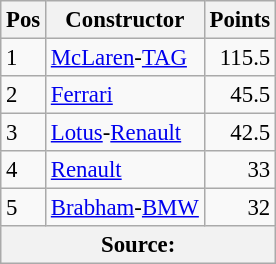<table class="wikitable" style="font-size: 95%;">
<tr>
<th>Pos</th>
<th>Constructor</th>
<th>Points</th>
</tr>
<tr>
<td>1</td>
<td> <a href='#'>McLaren</a>-<a href='#'>TAG</a></td>
<td align="right">115.5</td>
</tr>
<tr>
<td>2</td>
<td> <a href='#'>Ferrari</a></td>
<td align="right">45.5</td>
</tr>
<tr>
<td>3</td>
<td> <a href='#'>Lotus</a>-<a href='#'>Renault</a></td>
<td align="right">42.5</td>
</tr>
<tr>
<td>4</td>
<td> <a href='#'>Renault</a></td>
<td align="right">33</td>
</tr>
<tr>
<td>5</td>
<td> <a href='#'>Brabham</a>-<a href='#'>BMW</a></td>
<td align="right">32</td>
</tr>
<tr>
<th colspan=4>Source: </th>
</tr>
</table>
